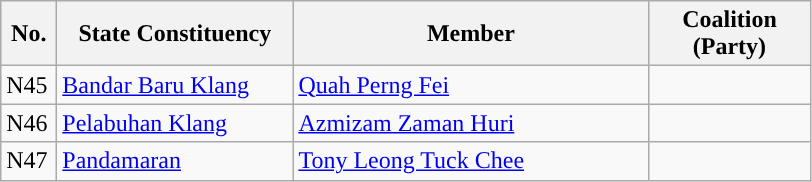<table class="wikitable">
<tr>
<th width="30">No.</th>
<th width="150">State Constituency</th>
<th width="230">Member</th>
<th width="100">Coalition (Party)</th>
</tr>
<tr>
<td>N45</td>
<td><a href='#'>Bandar Baru Klang</a></td>
<td><a href='#'>Quah Perng Fei</a></td>
<td></td>
</tr>
<tr>
<td>N46</td>
<td><a href='#'>Pelabuhan Klang</a></td>
<td><a href='#'>Azmizam Zaman Huri</a></td>
<td></td>
</tr>
<tr>
<td>N47</td>
<td><a href='#'>Pandamaran</a></td>
<td><a href='#'>Tony Leong Tuck Chee</a></td>
<td></td>
</tr>
</table>
